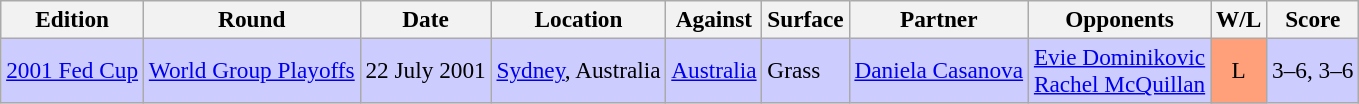<table class=wikitable style=font-size:97%>
<tr>
<th>Edition</th>
<th>Round</th>
<th>Date</th>
<th>Location</th>
<th>Against</th>
<th>Surface</th>
<th>Partner</th>
<th>Opponents</th>
<th>W/L</th>
<th>Score</th>
</tr>
<tr style="background:#ccccff;">
<td><a href='#'>2001 Fed Cup</a></td>
<td><a href='#'>World Group Playoffs</a></td>
<td>22 July 2001</td>
<td><a href='#'>Sydney</a>, Australia</td>
<td> <a href='#'>Australia</a></td>
<td>Grass</td>
<td> <a href='#'>Daniela Casanova</a></td>
<td> <a href='#'>Evie Dominikovic</a> <br>  <a href='#'>Rachel McQuillan</a></td>
<td style="text-align:center; background:#ffa07a;">L</td>
<td>3–6, 3–6</td>
</tr>
</table>
